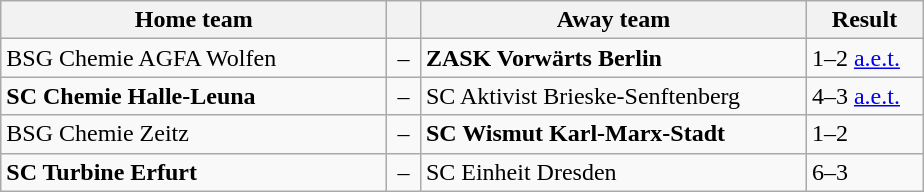<table class="wikitable" style="width–585px;" border="1">
<tr>
<th style="width:250px;" align="left">Home team</th>
<th style="width:15px;"></th>
<th style="width:250px;" align="left">Away team</th>
<th style="width:70px;" align="center;">Result</th>
</tr>
<tr>
<td>BSG Chemie AGFA Wolfen</td>
<td align="center">–</td>
<td><strong>ZASK Vorwärts Berlin</strong></td>
<td>1–2 <a href='#'>a.e.t.</a></td>
</tr>
<tr>
<td><strong>SC Chemie Halle-Leuna</strong></td>
<td align="center">–</td>
<td>SC Aktivist Brieske-Senftenberg</td>
<td>4–3 <a href='#'>a.e.t.</a></td>
</tr>
<tr>
<td>BSG Chemie Zeitz</td>
<td align="center">–</td>
<td><strong>SC Wismut Karl-Marx-Stadt</strong></td>
<td>1–2</td>
</tr>
<tr>
<td><strong>SC Turbine Erfurt</strong></td>
<td align="center">–</td>
<td>SC Einheit Dresden</td>
<td>6–3</td>
</tr>
</table>
